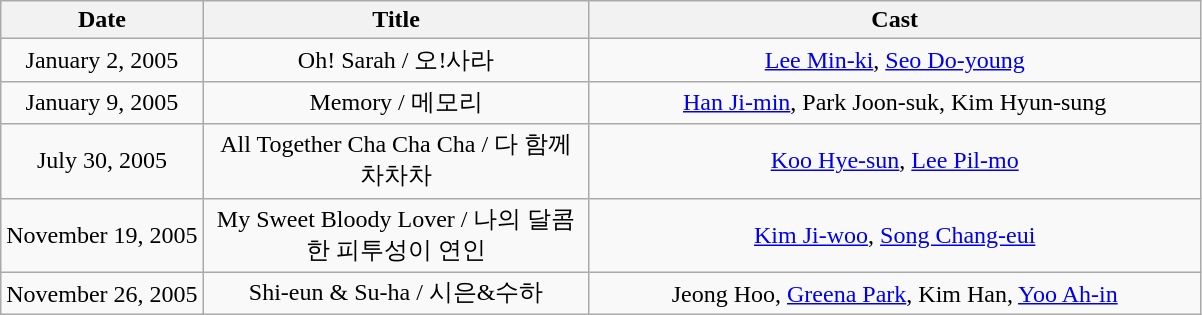<table class="wikitable">
<tr>
<th>Date</th>
<th width=250>Title</th>
<th width=400>Cast</th>
</tr>
<tr align=center>
<td>January 2, 2005</td>
<td>Oh! Sarah / 오!사라</td>
<td><a href='#'>Lee Min-ki</a>, <a href='#'>Seo Do-young</a></td>
</tr>
<tr align=center>
<td>January 9, 2005</td>
<td>Memory / 메모리</td>
<td><a href='#'>Han Ji-min</a>, Park Joon-suk, Kim Hyun-sung</td>
</tr>
<tr align=center>
<td>July 30, 2005</td>
<td>All Together Cha Cha Cha / 다 함께 차차차</td>
<td><a href='#'>Koo Hye-sun</a>, <a href='#'>Lee Pil-mo</a></td>
</tr>
<tr align=center>
<td>November 19, 2005</td>
<td>My Sweet Bloody Lover / 나의 달콤한 피투성이 연인</td>
<td><a href='#'>Kim Ji-woo</a>, <a href='#'>Song Chang-eui</a></td>
</tr>
<tr align=center>
<td>November 26, 2005</td>
<td>Shi-eun & Su-ha / 시은&수하</td>
<td>Jeong Hoo, <a href='#'>Greena Park</a>, Kim Han, <a href='#'>Yoo Ah-in</a></td>
</tr>
</table>
